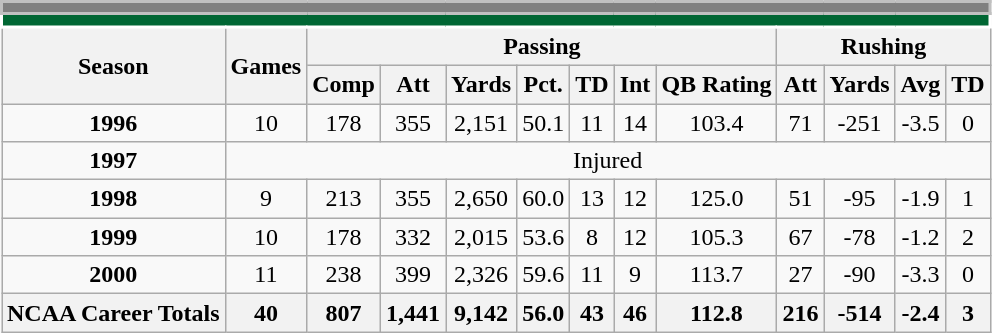<table class=wikitable style="text-align:center;">
<tr>
<td ! colspan="15" style="background:gray; border:2px solid silver; color:white;"></td>
</tr>
<tr>
<td ! colspan="15" style="background: #006633; border: 2px solid white; color:white;"></td>
</tr>
<tr>
<th rowspan=2>Season</th>
<th rowspan=2>Games</th>
<th colspan=7>Passing</th>
<th colspan=4>Rushing</th>
</tr>
<tr>
<th>Comp</th>
<th>Att</th>
<th>Yards</th>
<th>Pct.</th>
<th>TD</th>
<th>Int</th>
<th>QB Rating</th>
<th>Att</th>
<th>Yards</th>
<th>Avg</th>
<th>TD</th>
</tr>
<tr>
<td><strong>1996</strong></td>
<td>10</td>
<td>178</td>
<td>355</td>
<td>2,151</td>
<td>50.1</td>
<td>11</td>
<td>14</td>
<td>103.4</td>
<td>71</td>
<td>-251</td>
<td>-3.5</td>
<td>0</td>
</tr>
<tr>
<td><strong>1997</strong></td>
<td colspan=14 style="text-align:center;">Injured</td>
</tr>
<tr>
<td><strong>1998</strong></td>
<td>9</td>
<td>213</td>
<td>355</td>
<td>2,650</td>
<td>60.0</td>
<td>13</td>
<td>12</td>
<td>125.0</td>
<td>51</td>
<td>-95</td>
<td>-1.9</td>
<td>1</td>
</tr>
<tr>
<td><strong>1999</strong></td>
<td>10</td>
<td>178</td>
<td>332</td>
<td>2,015</td>
<td>53.6</td>
<td>8</td>
<td>12</td>
<td>105.3</td>
<td>67</td>
<td>-78</td>
<td>-1.2</td>
<td>2</td>
</tr>
<tr>
<td><strong>2000</strong></td>
<td>11</td>
<td>238</td>
<td>399</td>
<td>2,326</td>
<td>59.6</td>
<td>11</td>
<td>9</td>
<td>113.7</td>
<td>27</td>
<td>-90</td>
<td>-3.3</td>
<td>0</td>
</tr>
<tr>
<th>NCAA Career Totals</th>
<th>40</th>
<th>807</th>
<th>1,441</th>
<th>9,142</th>
<th>56.0</th>
<th>43</th>
<th>46</th>
<th>112.8</th>
<th>216</th>
<th>-514</th>
<th>-2.4</th>
<th>3</th>
</tr>
</table>
